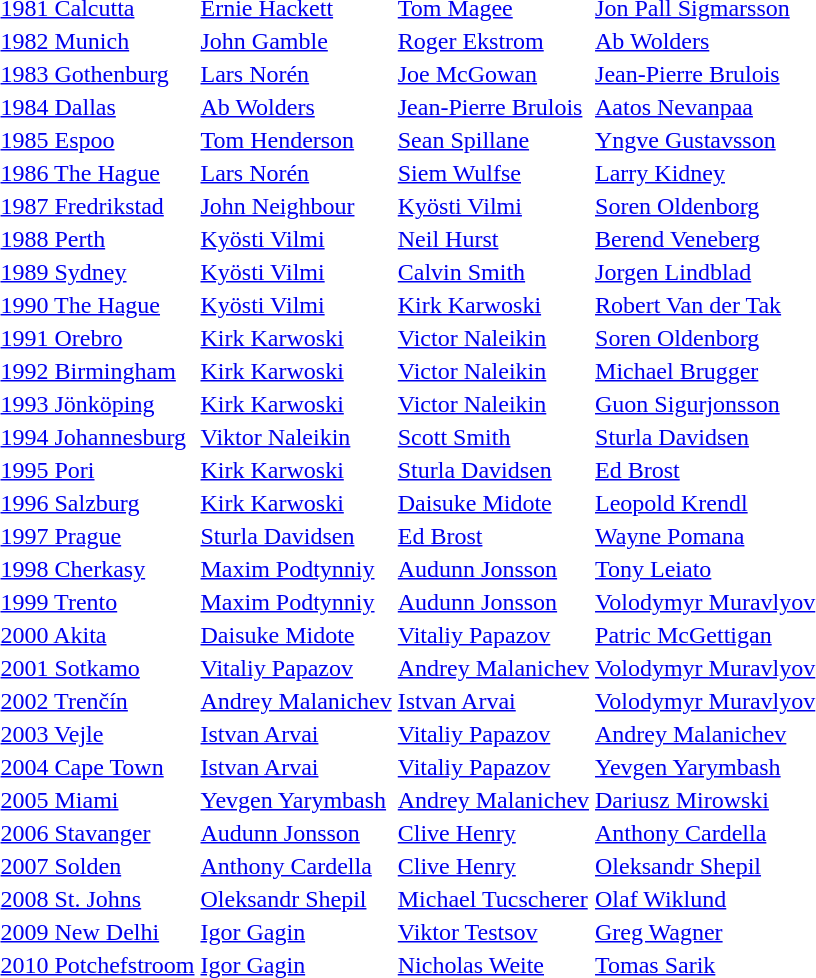<table>
<tr>
<td><a href='#'>1981 Calcutta</a></td>
<td> <a href='#'>Ernie Hackett</a></td>
<td> <a href='#'>Tom Magee</a></td>
<td> <a href='#'>Jon Pall Sigmarsson</a></td>
</tr>
<tr>
<td><a href='#'>1982 Munich</a></td>
<td> <a href='#'>John Gamble</a></td>
<td> <a href='#'>Roger Ekstrom</a></td>
<td> <a href='#'>Ab Wolders</a></td>
</tr>
<tr>
<td><a href='#'>1983 Gothenburg</a></td>
<td> <a href='#'>Lars Norén</a></td>
<td> <a href='#'>Joe McGowan</a></td>
<td> <a href='#'>Jean-Pierre Brulois</a></td>
</tr>
<tr>
<td><a href='#'>1984 Dallas</a></td>
<td> <a href='#'>Ab Wolders</a></td>
<td> <a href='#'>Jean-Pierre Brulois</a></td>
<td> <a href='#'>Aatos Nevanpaa</a></td>
</tr>
<tr>
<td><a href='#'>1985 Espoo</a></td>
<td> <a href='#'>Tom Henderson</a></td>
<td> <a href='#'>Sean Spillane</a></td>
<td> <a href='#'>Yngve Gustavsson</a></td>
</tr>
<tr>
<td><a href='#'>1986 The Hague</a></td>
<td> <a href='#'>Lars Norén</a></td>
<td> <a href='#'>Siem Wulfse</a></td>
<td> <a href='#'>Larry Kidney</a></td>
</tr>
<tr>
<td><a href='#'>1987 Fredrikstad</a></td>
<td> <a href='#'>John Neighbour</a></td>
<td> <a href='#'>Kyösti Vilmi</a></td>
<td> <a href='#'>Soren Oldenborg</a></td>
</tr>
<tr>
<td><a href='#'>1988 Perth</a></td>
<td> <a href='#'>Kyösti Vilmi</a></td>
<td> <a href='#'>Neil Hurst</a></td>
<td> <a href='#'>Berend Veneberg</a></td>
</tr>
<tr>
<td><a href='#'>1989 Sydney</a></td>
<td> <a href='#'>Kyösti Vilmi</a></td>
<td> <a href='#'>Calvin Smith</a></td>
<td> <a href='#'>Jorgen Lindblad</a></td>
</tr>
<tr>
<td><a href='#'>1990 The Hague</a></td>
<td> <a href='#'>Kyösti Vilmi</a></td>
<td> <a href='#'>Kirk Karwoski</a></td>
<td> <a href='#'>Robert Van der Tak</a></td>
</tr>
<tr>
<td><a href='#'>1991 Orebro</a></td>
<td> <a href='#'>Kirk Karwoski</a></td>
<td> <a href='#'>Victor Naleikin</a></td>
<td> <a href='#'>Soren Oldenborg</a></td>
</tr>
<tr>
<td><a href='#'>1992 Birmingham</a></td>
<td> <a href='#'>Kirk Karwoski</a></td>
<td> <a href='#'>Victor Naleikin</a></td>
<td> <a href='#'>Michael Brugger</a></td>
</tr>
<tr>
<td><a href='#'>1993 Jönköping</a></td>
<td> <a href='#'>Kirk Karwoski</a></td>
<td> <a href='#'>Victor Naleikin</a></td>
<td> <a href='#'>Guon Sigurjonsson</a></td>
</tr>
<tr>
<td><a href='#'>1994 Johannesburg</a></td>
<td> <a href='#'>Viktor Naleikin</a></td>
<td> <a href='#'>Scott Smith</a></td>
<td> <a href='#'>Sturla Davidsen</a></td>
</tr>
<tr>
<td><a href='#'>1995 Pori</a></td>
<td> <a href='#'>Kirk Karwoski</a></td>
<td> <a href='#'>Sturla Davidsen</a></td>
<td> <a href='#'>Ed Brost</a></td>
</tr>
<tr>
<td><a href='#'>1996 Salzburg</a></td>
<td> <a href='#'>Kirk Karwoski</a></td>
<td> <a href='#'>Daisuke Midote</a></td>
<td> <a href='#'>Leopold Krendl</a></td>
</tr>
<tr>
<td><a href='#'>1997 Prague</a></td>
<td> <a href='#'>Sturla Davidsen</a></td>
<td> <a href='#'>Ed Brost</a></td>
<td> <a href='#'>Wayne Pomana</a></td>
</tr>
<tr>
<td><a href='#'>1998 Cherkasy</a></td>
<td> <a href='#'>Maxim Podtynniy</a></td>
<td> <a href='#'>Audunn Jonsson</a></td>
<td> <a href='#'>Tony Leiato</a></td>
</tr>
<tr>
<td><a href='#'>1999 Trento</a></td>
<td> <a href='#'>Maxim Podtynniy</a></td>
<td> <a href='#'>Audunn Jonsson</a></td>
<td> <a href='#'>Volodymyr Muravlyov</a></td>
</tr>
<tr>
<td><a href='#'>2000 Akita</a></td>
<td> <a href='#'>Daisuke Midote</a></td>
<td> <a href='#'>Vitaliy Papazov</a></td>
<td> <a href='#'>Patric McGettigan</a></td>
</tr>
<tr>
<td><a href='#'>2001 Sotkamo</a></td>
<td> <a href='#'>Vitaliy Papazov</a></td>
<td> <a href='#'>Andrey Malanichev</a></td>
<td> <a href='#'>Volodymyr Muravlyov</a></td>
</tr>
<tr>
<td><a href='#'>2002 Trenčín</a></td>
<td> <a href='#'>Andrey Malanichev</a></td>
<td> <a href='#'>Istvan Arvai</a></td>
<td> <a href='#'>Volodymyr Muravlyov</a></td>
</tr>
<tr>
<td><a href='#'>2003 Vejle</a></td>
<td> <a href='#'>Istvan Arvai</a></td>
<td> <a href='#'>Vitaliy Papazov</a></td>
<td> <a href='#'>Andrey Malanichev</a></td>
</tr>
<tr>
<td><a href='#'>2004 Cape Town</a></td>
<td> <a href='#'>Istvan Arvai</a></td>
<td> <a href='#'>Vitaliy Papazov</a></td>
<td> <a href='#'>Yevgen Yarymbash</a></td>
</tr>
<tr>
<td><a href='#'>2005 Miami</a></td>
<td> <a href='#'>Yevgen Yarymbash</a></td>
<td> <a href='#'>Andrey Malanichev</a></td>
<td> <a href='#'>Dariusz Mirowski</a></td>
</tr>
<tr>
<td><a href='#'>2006 Stavanger</a></td>
<td> <a href='#'>Audunn Jonsson</a></td>
<td> <a href='#'>Clive Henry</a></td>
<td> <a href='#'>Anthony Cardella</a></td>
</tr>
<tr>
<td><a href='#'>2007 Solden</a></td>
<td> <a href='#'>Anthony Cardella</a></td>
<td> <a href='#'>Clive Henry</a></td>
<td> <a href='#'>Oleksandr Shepіl</a></td>
</tr>
<tr>
<td><a href='#'>2008 St. Johns</a></td>
<td> <a href='#'>Oleksandr Shepil</a></td>
<td> <a href='#'>Michael Tucscherer</a></td>
<td> <a href='#'>Olaf Wiklund</a></td>
</tr>
<tr>
<td><a href='#'>2009 New Delhi</a></td>
<td> <a href='#'>Igor Gagin</a></td>
<td> <a href='#'>Viktor Testsov</a></td>
<td> <a href='#'>Greg Wagner</a></td>
</tr>
<tr>
<td><a href='#'>2010 Potchefstroom</a></td>
<td> <a href='#'>Igor Gagin</a></td>
<td> <a href='#'>Nicholas Weite</a></td>
<td> <a href='#'>Tomas Sarik</a></td>
</tr>
</table>
